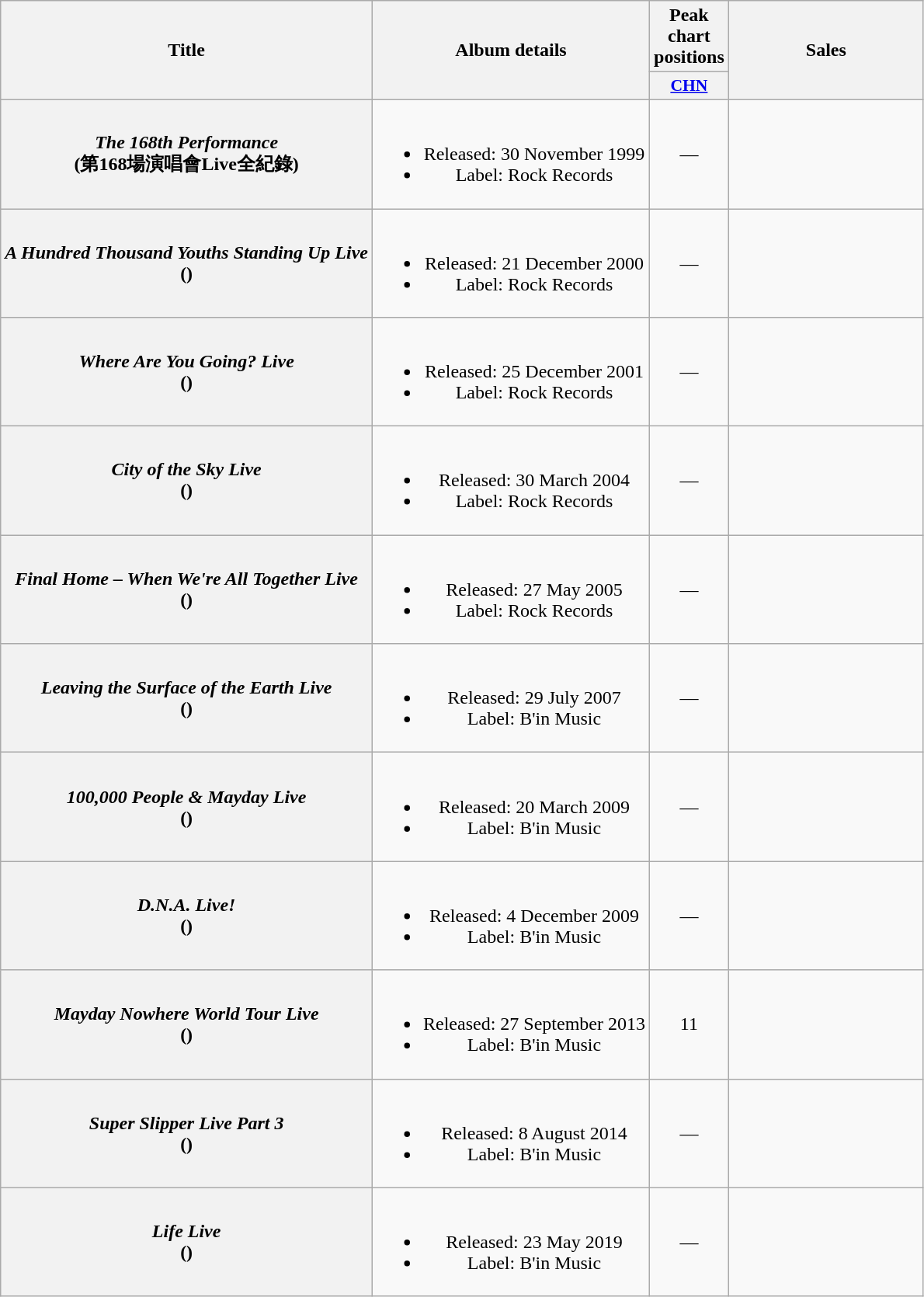<table class="wikitable plainrowheaders" style="text-align:center;">
<tr>
<th rowspan="2">Title</th>
<th rowspan="2">Album details</th>
<th colspan="1">Peak chart positions</th>
<th rowspan="2"  style="width:10em;">Sales</th>
</tr>
<tr>
<th scope="col" style="width:3em;font-size:90%;"><a href='#'>CHN</a><br></th>
</tr>
<tr>
<th scope="row"><em>The 168th Performance</em><br>(第168場演唱會Live全紀錄)</th>
<td><br><ul><li>Released: 30 November 1999</li><li>Label: Rock Records</li></ul></td>
<td>—</td>
<td></td>
</tr>
<tr>
<th scope="row"><em>A Hundred Thousand Youths Standing Up Live</em><br>()</th>
<td><br><ul><li>Released: 21 December 2000</li><li>Label: Rock Records</li></ul></td>
<td>—</td>
<td></td>
</tr>
<tr>
<th scope="row"><em>Where Are You Going? Live</em><br>()</th>
<td><br><ul><li>Released: 25 December 2001</li><li>Label: Rock Records</li></ul></td>
<td>—</td>
<td></td>
</tr>
<tr>
<th scope="row"><em>City of the Sky Live</em><br>()</th>
<td><br><ul><li>Released: 30 March 2004</li><li>Label: Rock Records</li></ul></td>
<td>—</td>
<td></td>
</tr>
<tr>
<th scope="row"><em>Final Home – When We're All Together Live</em><br>()</th>
<td><br><ul><li>Released: 27 May 2005</li><li>Label: Rock Records</li></ul></td>
<td>—</td>
<td></td>
</tr>
<tr>
<th scope="row"><em>Leaving the Surface of the Earth Live</em><br>()</th>
<td><br><ul><li>Released: 29 July 2007</li><li>Label: B'in Music</li></ul></td>
<td>—</td>
<td></td>
</tr>
<tr>
<th scope="row"><em>100,000 People & Mayday Live</em> <br>()</th>
<td><br><ul><li>Released: 20 March 2009</li><li>Label: B'in Music</li></ul></td>
<td>—</td>
<td></td>
</tr>
<tr>
<th scope="row"><em>D.N.A. Live!</em> <br>()</th>
<td><br><ul><li>Released: 4 December 2009</li><li>Label: B'in Music</li></ul></td>
<td>—</td>
<td></td>
</tr>
<tr>
<th scope="row"><em>Mayday Nowhere World Tour Live</em><br>()</th>
<td><br><ul><li>Released: 27 September 2013</li><li>Label: B'in Music</li></ul></td>
<td>11</td>
<td></td>
</tr>
<tr>
<th scope="row"><em>Super Slipper Live Part 3</em><br>()</th>
<td><br><ul><li>Released: 8 August 2014</li><li>Label: B'in Music</li></ul></td>
<td>—</td>
<td></td>
</tr>
<tr>
<th scope="row"><em>Life Live</em><br>()</th>
<td><br><ul><li>Released: 23 May 2019</li><li>Label: B'in Music</li></ul></td>
<td>—</td>
<td></td>
</tr>
</table>
